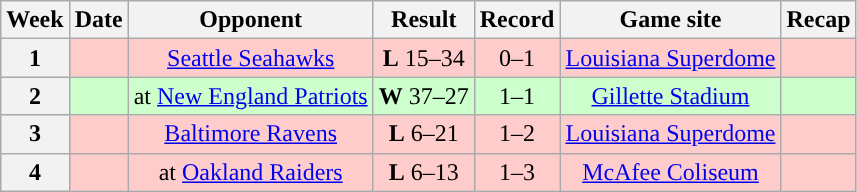<table class="wikitable" style="text-align:center">
<tr>
<th>Week</th>
<th>Date</th>
<th>Opponent</th>
<th>Result</th>
<th>Record</th>
<th>Game site</th>
<th>Recap</th>
</tr>
<tr style="background:#fcc">
<th>1</th>
<td></td>
<td><a href='#'>Seattle Seahawks</a></td>
<td><strong>L</strong> 15–34</td>
<td>0–1</td>
<td><a href='#'>Louisiana Superdome</a></td>
<td></td>
</tr>
<tr style="background:#cfc">
<th>2</th>
<td></td>
<td>at <a href='#'>New England Patriots</a></td>
<td><strong>W</strong> 37–27</td>
<td>1–1</td>
<td><a href='#'>Gillette Stadium</a></td>
<td></td>
</tr>
<tr style="background:#fcc">
<th>3</th>
<td></td>
<td><a href='#'>Baltimore Ravens</a></td>
<td><strong>L</strong> 6–21</td>
<td>1–2</td>
<td><a href='#'>Louisiana Superdome</a></td>
<td></td>
</tr>
<tr style="background:#fcc">
<th>4</th>
<td></td>
<td>at <a href='#'>Oakland Raiders</a></td>
<td><strong>L</strong> 6–13</td>
<td>1–3</td>
<td><a href='#'>McAfee Coliseum</a></td>
<td></td>
</tr>
</table>
